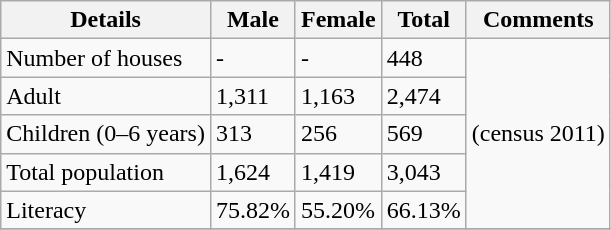<table class="wikitable sortable">
<tr>
<th>Details</th>
<th>Male</th>
<th>Female</th>
<th>Total</th>
<th>Comments</th>
</tr>
<tr>
<td>Number of houses</td>
<td>-</td>
<td>-</td>
<td>448</td>
<td rowspan="5">(census 2011)</td>
</tr>
<tr>
<td>Adult</td>
<td>1,311</td>
<td>1,163</td>
<td>2,474</td>
</tr>
<tr>
<td>Children (0–6 years)</td>
<td>313</td>
<td>256</td>
<td>569</td>
</tr>
<tr>
<td>Total population</td>
<td>1,624</td>
<td>1,419</td>
<td>3,043</td>
</tr>
<tr>
<td>Literacy</td>
<td>75.82%</td>
<td>55.20%</td>
<td>66.13%</td>
</tr>
<tr>
</tr>
</table>
